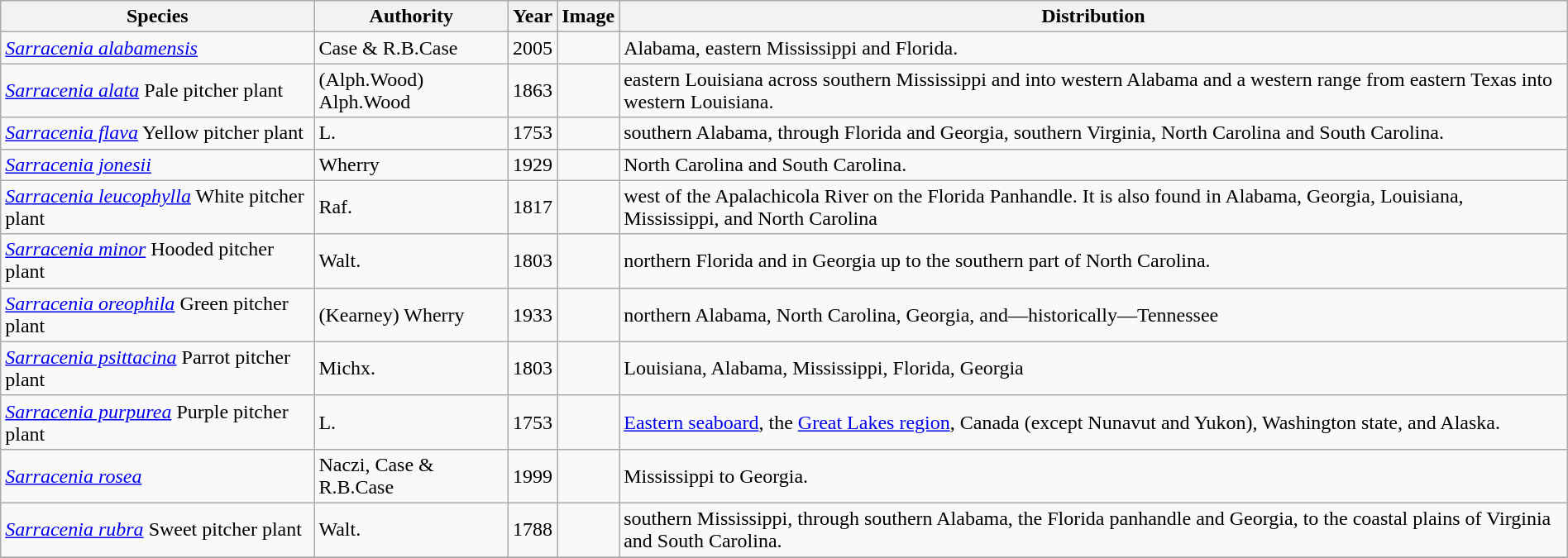<table class="sortable wikitable" width="100%">
<tr>
<th>Species</th>
<th>Authority</th>
<th>Year</th>
<th>Image</th>
<th>Distribution</th>
</tr>
<tr>
<td><em><a href='#'>Sarracenia alabamensis</a></em></td>
<td>Case & R.B.Case</td>
<td>2005</td>
<td></td>
<td>Alabama, eastern Mississippi and Florida.</td>
</tr>
<tr>
<td><em><a href='#'>Sarracenia alata</a></em> Pale pitcher plant</td>
<td>(Alph.Wood) Alph.Wood</td>
<td>1863</td>
<td></td>
<td>eastern Louisiana across southern Mississippi and into western Alabama and a western range from eastern Texas into western Louisiana.</td>
</tr>
<tr>
<td><em><a href='#'>Sarracenia flava</a></em>  Yellow pitcher plant</td>
<td>L.</td>
<td>1753</td>
<td></td>
<td>southern Alabama, through Florida and Georgia, southern Virginia, North Carolina and South Carolina.</td>
</tr>
<tr>
<td><em><a href='#'>Sarracenia jonesii</a></em></td>
<td>Wherry</td>
<td>1929</td>
<td></td>
<td>North Carolina and South Carolina.</td>
</tr>
<tr>
<td><em><a href='#'>Sarracenia leucophylla</a></em>  White pitcher plant</td>
<td>Raf.</td>
<td>1817</td>
<td></td>
<td>west of the Apalachicola River on the Florida Panhandle. It is also found in Alabama, Georgia, Louisiana, Mississippi, and North Carolina</td>
</tr>
<tr>
<td><em><a href='#'>Sarracenia minor</a></em> Hooded pitcher plant</td>
<td>Walt.</td>
<td>1803</td>
<td></td>
<td>northern Florida and in Georgia up to the southern part of North Carolina.</td>
</tr>
<tr>
<td><em><a href='#'>Sarracenia oreophila</a></em> Green pitcher plant</td>
<td>(Kearney) Wherry</td>
<td>1933</td>
<td></td>
<td>northern Alabama, North Carolina, Georgia, and—historically—Tennessee</td>
</tr>
<tr>
<td><em><a href='#'>Sarracenia psittacina</a></em> Parrot pitcher plant</td>
<td>Michx.</td>
<td>1803</td>
<td></td>
<td>Louisiana, Alabama, Mississippi, Florida, Georgia</td>
</tr>
<tr>
<td><em><a href='#'>Sarracenia purpurea</a></em> Purple pitcher plant</td>
<td>L.</td>
<td>1753</td>
<td></td>
<td><a href='#'>Eastern seaboard</a>, the <a href='#'>Great Lakes region</a>, Canada (except Nunavut and Yukon), Washington state, and Alaska.</td>
</tr>
<tr>
<td><em><a href='#'>Sarracenia rosea</a></em></td>
<td>Naczi, Case & R.B.Case</td>
<td>1999</td>
<td></td>
<td>Mississippi to Georgia.</td>
</tr>
<tr>
<td><em><a href='#'>Sarracenia rubra</a></em> Sweet pitcher plant</td>
<td>Walt.</td>
<td>1788</td>
<td></td>
<td>southern Mississippi, through southern Alabama, the Florida panhandle and Georgia, to the coastal plains of Virginia and South Carolina.</td>
</tr>
<tr>
</tr>
</table>
